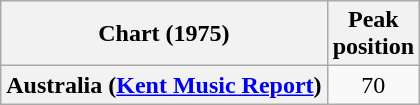<table class="wikitable plainrowheaders" style="text-align:center">
<tr>
<th>Chart (1975)</th>
<th>Peak<br>position</th>
</tr>
<tr>
<th scope="row">Australia (<a href='#'>Kent Music Report</a>)</th>
<td>70</td>
</tr>
</table>
